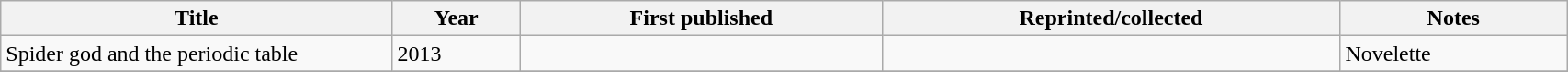<table class='wikitable sortable' width='90%'>
<tr>
<th width=25%>Title</th>
<th>Year</th>
<th>First published</th>
<th>Reprinted/collected</th>
<th>Notes</th>
</tr>
<tr>
<td>Spider god and the periodic table</td>
<td>2013</td>
<td></td>
<td></td>
<td>Novelette</td>
</tr>
<tr>
</tr>
</table>
